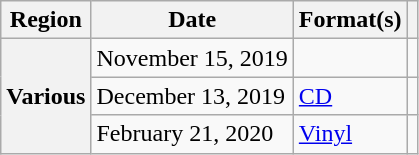<table class="wikitable plainrowheaders">
<tr>
<th scope="col">Region</th>
<th scope="col">Date</th>
<th scope="col">Format(s)</th>
<th scope="col"></th>
</tr>
<tr>
<th rowspan="3" scope="row">Various</th>
<td>November 15, 2019</td>
<td></td>
<td align="center"></td>
</tr>
<tr>
<td>December 13, 2019</td>
<td><a href='#'>CD</a></td>
<td align="center"></td>
</tr>
<tr>
<td>February 21, 2020</td>
<td><a href='#'>Vinyl</a></td>
<td align="center"></td>
</tr>
</table>
